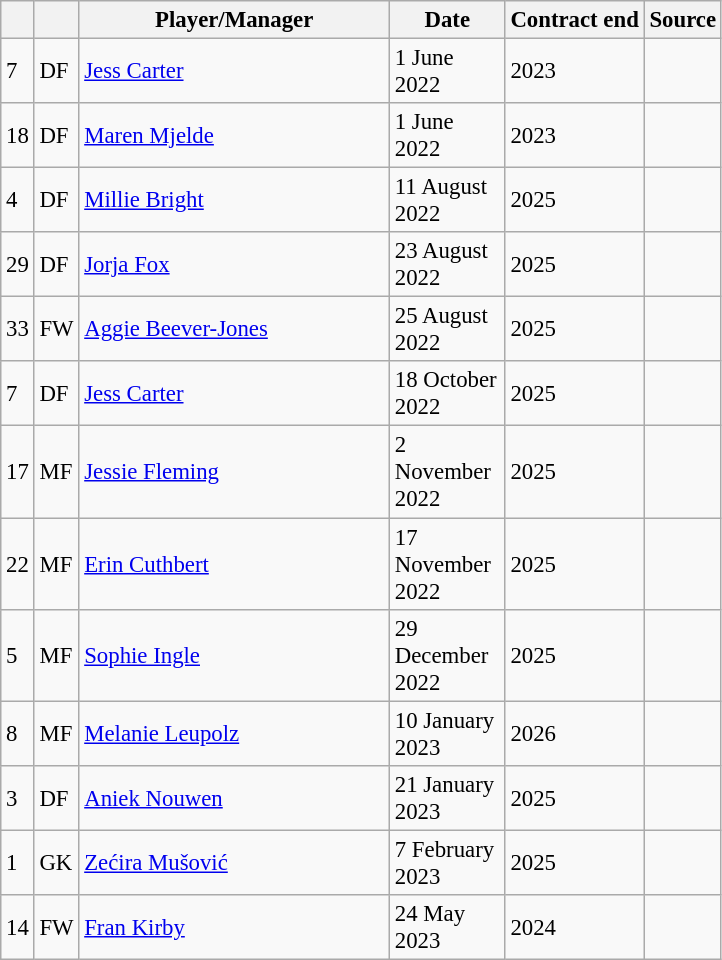<table class="wikitable plainrowheaders sortable" style="font-size:95%">
<tr>
<th></th>
<th></th>
<th scope="col" style="width:200px;">Player/Manager</th>
<th scope="col" style="width:70px;">Date</th>
<th>Contract end</th>
<th>Source</th>
</tr>
<tr>
<td>7</td>
<td>DF</td>
<td> <a href='#'>Jess Carter</a></td>
<td>1 June 2022</td>
<td>2023</td>
<td></td>
</tr>
<tr>
<td>18</td>
<td>DF</td>
<td> <a href='#'>Maren Mjelde</a></td>
<td>1 June 2022</td>
<td>2023</td>
<td></td>
</tr>
<tr>
<td>4</td>
<td>DF</td>
<td> <a href='#'>Millie Bright</a></td>
<td>11 August 2022</td>
<td>2025</td>
<td></td>
</tr>
<tr>
<td>29</td>
<td>DF</td>
<td> <a href='#'>Jorja Fox</a></td>
<td>23 August 2022</td>
<td>2025</td>
<td></td>
</tr>
<tr>
<td>33</td>
<td>FW</td>
<td> <a href='#'>Aggie Beever-Jones</a></td>
<td>25 August 2022</td>
<td>2025</td>
<td></td>
</tr>
<tr>
<td>7</td>
<td>DF</td>
<td> <a href='#'>Jess Carter</a></td>
<td>18 October 2022</td>
<td>2025</td>
<td></td>
</tr>
<tr>
<td>17</td>
<td>MF</td>
<td> <a href='#'>Jessie Fleming</a></td>
<td>2 November 2022</td>
<td>2025</td>
<td></td>
</tr>
<tr>
<td>22</td>
<td>MF</td>
<td> <a href='#'>Erin Cuthbert</a></td>
<td>17 November 2022</td>
<td>2025</td>
<td></td>
</tr>
<tr>
<td>5</td>
<td>MF</td>
<td> <a href='#'>Sophie Ingle</a></td>
<td>29 December 2022</td>
<td>2025</td>
<td></td>
</tr>
<tr>
<td>8</td>
<td>MF</td>
<td> <a href='#'>Melanie Leupolz</a></td>
<td>10 January 2023</td>
<td>2026</td>
<td></td>
</tr>
<tr>
<td>3</td>
<td>DF</td>
<td> <a href='#'>Aniek Nouwen</a></td>
<td>21 January 2023</td>
<td>2025</td>
<td></td>
</tr>
<tr>
<td>1</td>
<td>GK</td>
<td> <a href='#'>Zećira Mušović</a></td>
<td>7 February 2023</td>
<td>2025</td>
<td></td>
</tr>
<tr>
<td>14</td>
<td>FW</td>
<td> <a href='#'>Fran Kirby</a></td>
<td>24 May 2023</td>
<td>2024</td>
<td></td>
</tr>
</table>
